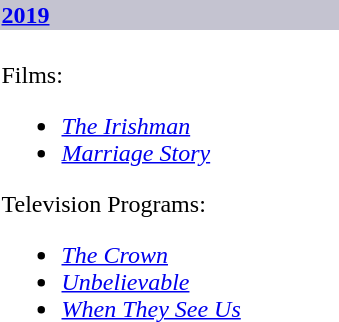<table class="collapsible collapsed">
<tr>
<th style="width:14em; background:#C4C3D0; text-align:left"><a href='#'>2019</a></th>
</tr>
<tr>
<td colspan=2><br>Films:<ul><li><em><a href='#'>The Irishman</a></em></li><li><em><a href='#'>Marriage Story</a></em></li></ul>Television Programs:<ul><li><em><a href='#'>The Crown</a></em></li><li><em><a href='#'>Unbelievable</a></em></li><li><em><a href='#'>When They See Us</a></em></li></ul></td>
</tr>
</table>
